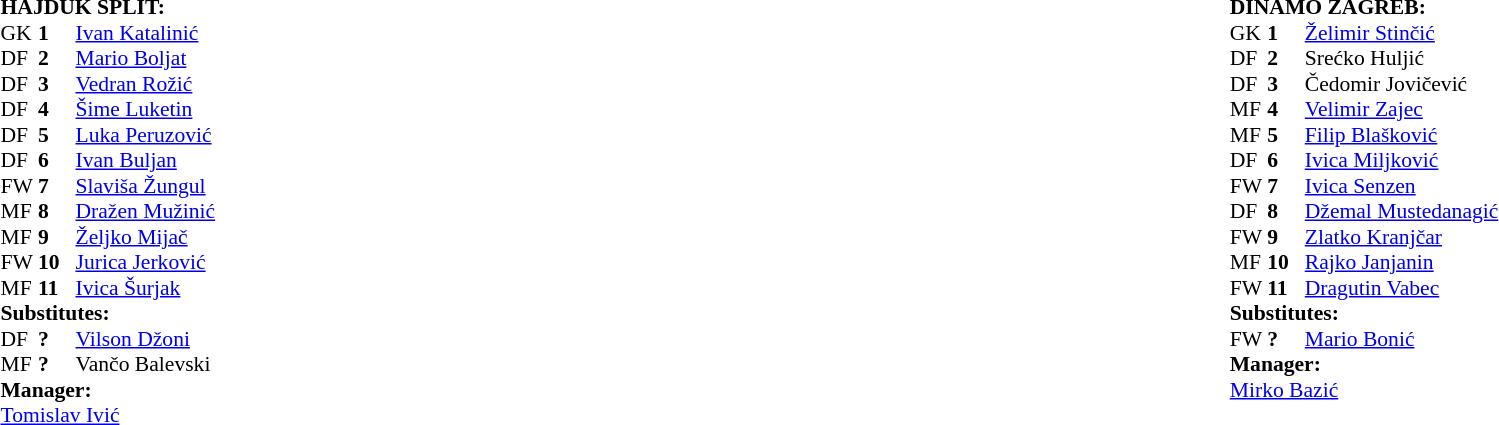<table width="100%">
<tr>
<td valign="top" width="50%"><br><table style="font-size: 90%" cellspacing="0" cellpadding="0">
<tr>
<td colspan="4"><strong>HAJDUK SPLIT:</strong></td>
</tr>
<tr>
<th width="25"></th>
<th width="25"></th>
<th width="200"></th>
<th></th>
</tr>
<tr>
<td>GK</td>
<td><strong>1</strong></td>
<td> <a href='#'>Ivan Katalinić</a></td>
</tr>
<tr>
<td>DF</td>
<td><strong>2</strong></td>
<td> <a href='#'>Mario Boljat</a></td>
</tr>
<tr>
<td>DF</td>
<td><strong>3</strong></td>
<td> <a href='#'>Vedran Rožić</a></td>
<td></td>
</tr>
<tr>
<td>DF</td>
<td><strong>4</strong></td>
<td> <a href='#'>Šime Luketin</a></td>
</tr>
<tr>
<td>DF</td>
<td><strong>5</strong></td>
<td> <a href='#'>Luka Peruzović</a></td>
</tr>
<tr>
<td>DF</td>
<td><strong>6</strong></td>
<td> <a href='#'>Ivan Buljan</a></td>
</tr>
<tr>
<td>FW</td>
<td><strong>7</strong></td>
<td> <a href='#'>Slaviša Žungul</a></td>
</tr>
<tr>
<td>MF</td>
<td><strong>8</strong></td>
<td> <a href='#'>Dražen Mužinić</a></td>
</tr>
<tr>
<td>MF</td>
<td><strong>9</strong></td>
<td> <a href='#'>Željko Mijač</a></td>
<td></td>
</tr>
<tr>
<td>FW</td>
<td><strong>10</strong></td>
<td> <a href='#'>Jurica Jerković</a></td>
</tr>
<tr>
<td>MF</td>
<td><strong>11</strong></td>
<td> <a href='#'>Ivica Šurjak</a></td>
</tr>
<tr>
<td colspan=4><strong>Substitutes:</strong></td>
</tr>
<tr>
<td>DF</td>
<td><strong>?</strong></td>
<td> <a href='#'>Vilson Džoni</a></td>
<td></td>
</tr>
<tr>
<td>MF</td>
<td><strong>?</strong></td>
<td> Vančo Balevski</td>
<td></td>
</tr>
<tr>
<td colspan=4><strong>Manager:</strong></td>
</tr>
<tr>
<td colspan="4"> <a href='#'>Tomislav Ivić</a></td>
</tr>
</table>
</td>
<td valign="top" width="50%"><br><table style="font-size: 90%" cellspacing="0" cellpadding="0" align="center">
<tr>
<td colspan="4"><strong>DINAMO ZAGREB:</strong></td>
</tr>
<tr>
<th width="25"></th>
<th width="25"></th>
<th width="200"></th>
<th></th>
</tr>
<tr>
<td>GK</td>
<td><strong>1</strong></td>
<td> <a href='#'>Želimir Stinčić</a></td>
</tr>
<tr>
<td>DF</td>
<td><strong>2</strong></td>
<td> Srećko Huljić</td>
</tr>
<tr>
<td>DF</td>
<td><strong>3</strong></td>
<td> Čedomir Jovičević</td>
</tr>
<tr>
<td>MF</td>
<td><strong>4</strong></td>
<td> <a href='#'>Velimir Zajec</a></td>
</tr>
<tr>
<td>MF</td>
<td><strong>5</strong></td>
<td> <a href='#'>Filip Blašković</a></td>
</tr>
<tr>
<td>DF</td>
<td><strong>6</strong></td>
<td> <a href='#'>Ivica Miljković</a></td>
</tr>
<tr>
<td>FW</td>
<td><strong>7</strong></td>
<td> <a href='#'>Ivica Senzen</a></td>
</tr>
<tr>
<td>DF</td>
<td><strong>8</strong></td>
<td> <a href='#'>Džemal Mustedanagić</a></td>
</tr>
<tr>
<td>FW</td>
<td><strong>9</strong></td>
<td> <a href='#'>Zlatko Kranjčar</a></td>
</tr>
<tr>
<td>MF</td>
<td><strong>10</strong></td>
<td> <a href='#'>Rajko Janjanin</a></td>
<td></td>
</tr>
<tr>
<td>FW</td>
<td><strong>11</strong></td>
<td> <a href='#'>Dragutin Vabec</a></td>
</tr>
<tr>
<td colspan=4><strong>Substitutes:</strong></td>
</tr>
<tr>
<td>FW</td>
<td><strong>?</strong></td>
<td> <a href='#'>Mario Bonić</a></td>
<td></td>
</tr>
<tr>
<td colspan=4><strong>Manager:</strong></td>
</tr>
<tr>
<td colspan="4"> <a href='#'>Mirko Bazić</a></td>
</tr>
</table>
</td>
</tr>
</table>
